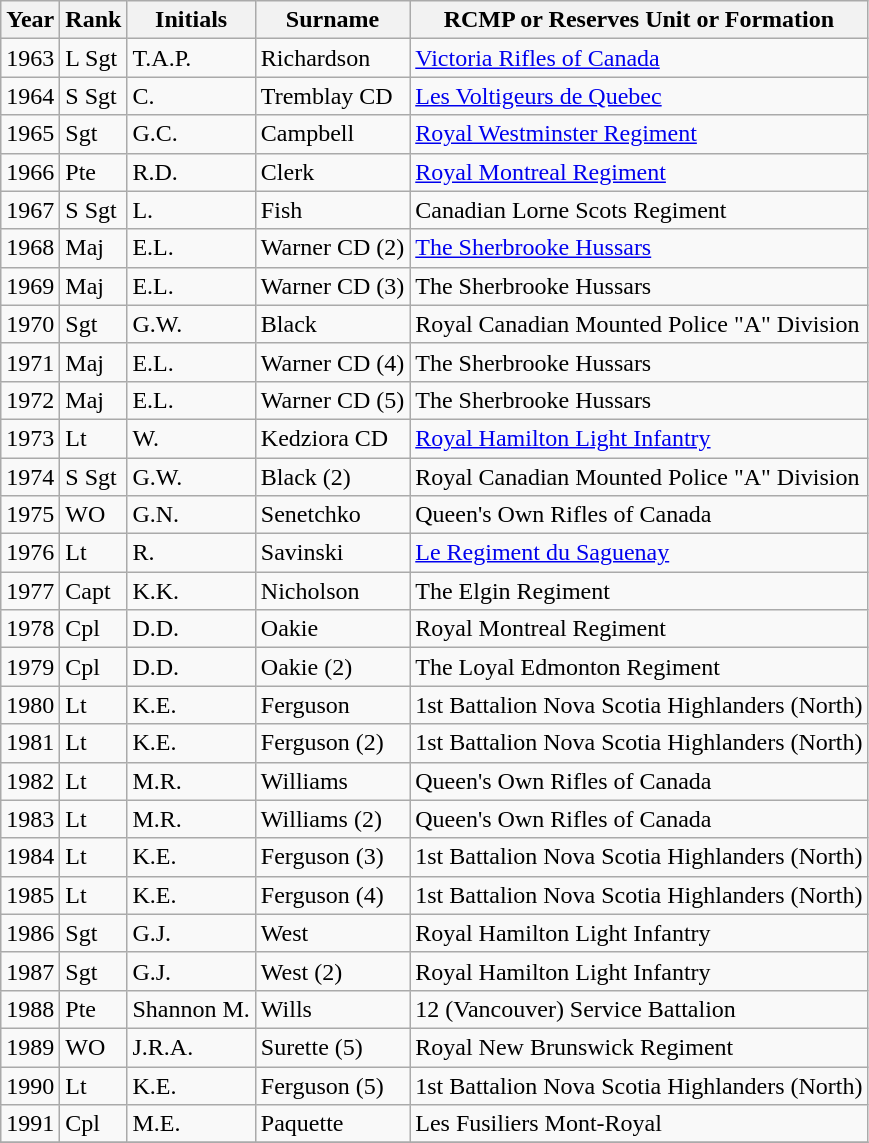<table class="wikitable sortable collapsible">
<tr>
<th scope="row">Year</th>
<th scope="row">Rank</th>
<th scope="row">Initials</th>
<th scope="row">Surname</th>
<th scope="row">RCMP or Reserves Unit or Formation</th>
</tr>
<tr>
<td>1963</td>
<td>L Sgt</td>
<td>T.A.P.</td>
<td>Richardson</td>
<td><a href='#'>Victoria Rifles of Canada</a></td>
</tr>
<tr>
<td>1964</td>
<td>S Sgt</td>
<td>C.</td>
<td>Tremblay CD</td>
<td><a href='#'>Les Voltigeurs de Quebec</a></td>
</tr>
<tr>
<td>1965</td>
<td>Sgt</td>
<td>G.C.</td>
<td>Campbell</td>
<td><a href='#'>Royal Westminster Regiment</a></td>
</tr>
<tr>
<td>1966</td>
<td>Pte</td>
<td>R.D.</td>
<td>Clerk</td>
<td><a href='#'>Royal Montreal Regiment</a></td>
</tr>
<tr>
<td>1967</td>
<td>S Sgt</td>
<td>L.</td>
<td>Fish</td>
<td>Canadian Lorne Scots Regiment</td>
</tr>
<tr>
<td>1968</td>
<td>Maj</td>
<td>E.L.</td>
<td>Warner CD (2)</td>
<td><a href='#'>The Sherbrooke Hussars</a></td>
</tr>
<tr>
<td>1969</td>
<td>Maj</td>
<td>E.L.</td>
<td>Warner CD (3)</td>
<td>The Sherbrooke Hussars</td>
</tr>
<tr>
<td>1970</td>
<td>Sgt</td>
<td>G.W.</td>
<td>Black</td>
<td>Royal Canadian Mounted Police "A" Division</td>
</tr>
<tr>
<td>1971</td>
<td>Maj</td>
<td>E.L.</td>
<td>Warner CD (4)</td>
<td>The Sherbrooke Hussars</td>
</tr>
<tr>
<td>1972</td>
<td>Maj</td>
<td>E.L.</td>
<td>Warner CD (5)</td>
<td>The Sherbrooke Hussars</td>
</tr>
<tr>
<td>1973</td>
<td>Lt</td>
<td>W.</td>
<td>Kedziora CD</td>
<td><a href='#'>Royal Hamilton Light Infantry</a></td>
</tr>
<tr>
<td>1974</td>
<td>S Sgt</td>
<td>G.W.</td>
<td>Black (2)</td>
<td>Royal Canadian Mounted Police "A" Division</td>
</tr>
<tr>
<td>1975</td>
<td>WO</td>
<td>G.N.</td>
<td>Senetchko</td>
<td>Queen's Own Rifles of Canada</td>
</tr>
<tr>
<td>1976</td>
<td>Lt</td>
<td>R.</td>
<td>Savinski</td>
<td><a href='#'>Le Regiment du Saguenay</a></td>
</tr>
<tr>
<td>1977</td>
<td>Capt</td>
<td>K.K.</td>
<td>Nicholson</td>
<td>The Elgin Regiment</td>
</tr>
<tr>
<td>1978</td>
<td>Cpl</td>
<td>D.D.</td>
<td>Oakie</td>
<td>Royal Montreal Regiment</td>
</tr>
<tr>
<td>1979</td>
<td>Cpl</td>
<td>D.D.</td>
<td>Oakie (2)</td>
<td>The Loyal Edmonton Regiment</td>
</tr>
<tr>
<td>1980</td>
<td>Lt</td>
<td>K.E.</td>
<td>Ferguson</td>
<td>1st Battalion Nova Scotia Highlanders (North)</td>
</tr>
<tr>
<td>1981</td>
<td>Lt</td>
<td>K.E.</td>
<td>Ferguson (2)</td>
<td>1st Battalion Nova Scotia Highlanders (North)</td>
</tr>
<tr>
<td>1982</td>
<td>Lt</td>
<td>M.R.</td>
<td>Williams</td>
<td>Queen's Own Rifles of Canada</td>
</tr>
<tr>
<td>1983</td>
<td>Lt</td>
<td>M.R.</td>
<td>Williams (2)</td>
<td>Queen's Own Rifles of Canada</td>
</tr>
<tr>
<td>1984</td>
<td>Lt</td>
<td>K.E.</td>
<td>Ferguson (3)</td>
<td>1st Battalion Nova Scotia Highlanders (North)</td>
</tr>
<tr>
<td>1985</td>
<td>Lt</td>
<td>K.E.</td>
<td>Ferguson (4)</td>
<td>1st Battalion Nova Scotia Highlanders (North)</td>
</tr>
<tr>
<td>1986</td>
<td>Sgt</td>
<td>G.J.</td>
<td>West</td>
<td>Royal Hamilton Light Infantry</td>
</tr>
<tr>
<td>1987</td>
<td>Sgt</td>
<td>G.J.</td>
<td>West (2)</td>
<td>Royal Hamilton Light Infantry</td>
</tr>
<tr>
<td>1988</td>
<td>Pte</td>
<td>Shannon M.</td>
<td>Wills</td>
<td>12 (Vancouver) Service Battalion</td>
</tr>
<tr>
<td>1989</td>
<td>WO</td>
<td>J.R.A.</td>
<td>Surette (5)</td>
<td>Royal New Brunswick Regiment</td>
</tr>
<tr>
<td>1990</td>
<td>Lt</td>
<td>K.E.</td>
<td>Ferguson (5)</td>
<td>1st Battalion Nova Scotia Highlanders (North)</td>
</tr>
<tr>
<td>1991</td>
<td>Cpl</td>
<td>M.E.</td>
<td>Paquette</td>
<td>Les Fusiliers Mont-Royal</td>
</tr>
<tr>
</tr>
</table>
